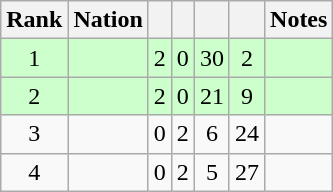<table class="wikitable sortable" style="text-align: center;">
<tr>
<th>Rank</th>
<th>Nation</th>
<th></th>
<th></th>
<th></th>
<th></th>
<th>Notes</th>
</tr>
<tr style="background:#cfc;">
<td>1</td>
<td align=left></td>
<td>2</td>
<td>0</td>
<td>30</td>
<td>2</td>
<td></td>
</tr>
<tr style="background:#cfc;">
<td>2</td>
<td align=left></td>
<td>2</td>
<td>0</td>
<td>21</td>
<td>9</td>
<td></td>
</tr>
<tr>
<td>3</td>
<td align=left></td>
<td>0</td>
<td>2</td>
<td>6</td>
<td>24</td>
<td></td>
</tr>
<tr>
<td>4</td>
<td align=left></td>
<td>0</td>
<td>2</td>
<td>5</td>
<td>27</td>
<td></td>
</tr>
</table>
